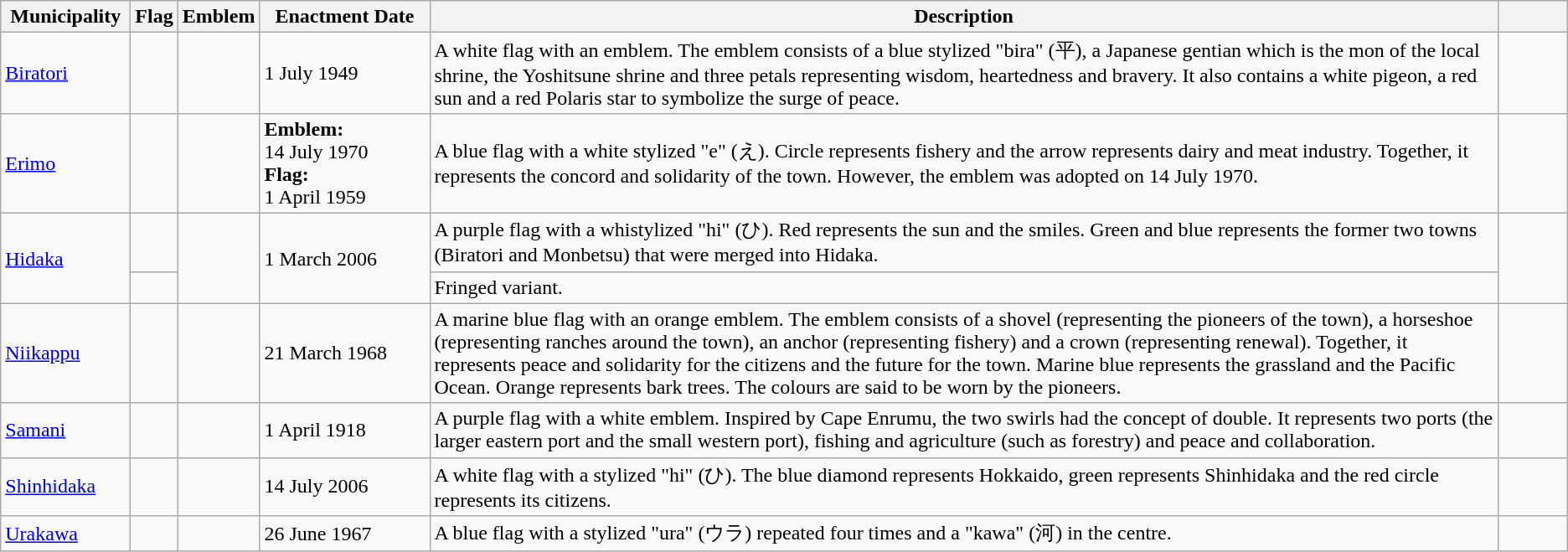<table class="wikitable">
<tr>
<th style="width:12ch;">Municipality</th>
<th>Flag</th>
<th>Emblem</th>
<th style="width:16ch;">Enactment Date</th>
<th>Description</th>
<th style="width:6ch;"></th>
</tr>
<tr>
<td><a href='#'>Biratori</a></td>
<td></td>
<td></td>
<td>1 July 1949</td>
<td>A white flag with an emblem. The emblem consists of a blue stylized "bira" (平), a Japanese gentian which is the mon of the local shrine, the Yoshitsune shrine and three petals representing wisdom, heartedness and bravery. It also contains a white pigeon, a red sun and a red Polaris star to symbolize the surge of peace.</td>
<td></td>
</tr>
<tr>
<td><a href='#'>Erimo</a></td>
<td></td>
<td></td>
<td><strong>Emblem:</strong><br>14 July 1970<br><strong>Flag:</strong><br>1 April 1959</td>
<td>A blue flag with a white stylized "e" (え). Circle represents fishery and the arrow represents dairy and meat industry. Together, it represents the concord and solidarity of the town. However, the emblem was adopted on 14 July 1970.</td>
<td></td>
</tr>
<tr>
<td rowspan =2><a href='#'>Hidaka</a></td>
<td></td>
<td rowspan=2></td>
<td rowspan=2>1 March 2006</td>
<td>A purple flag with a whistylized "hi" (ひ). Red represents the sun and the smiles. Green and blue represents the former two towns (Biratori and Monbetsu) that were merged into Hidaka.</td>
<td rowspan=2></td>
</tr>
<tr>
<td></td>
<td>Fringed variant.</td>
</tr>
<tr>
<td><a href='#'>Niikappu</a></td>
<td></td>
<td></td>
<td>21 March 1968</td>
<td>A marine blue flag with an orange emblem. The emblem consists of a shovel (representing the pioneers of the town), a horseshoe (representing ranches around the town), an anchor (representing fishery) and a crown (representing renewal). Together, it represents peace and solidarity for the citizens and the future for the town. Marine blue represents the grassland and the Pacific Ocean. Orange represents bark trees. The colours are said to be worn by the pioneers.</td>
<td></td>
</tr>
<tr>
<td><a href='#'>Samani</a></td>
<td></td>
<td></td>
<td>1 April 1918</td>
<td>A purple flag with a white emblem. Inspired by Cape Enrumu, the two swirls had the concept of double. It represents two ports (the larger eastern port and the small western port), fishing and agriculture (such as forestry) and peace and collaboration.</td>
<td></td>
</tr>
<tr>
<td><a href='#'>Shinhidaka</a></td>
<td></td>
<td></td>
<td>14 July 2006</td>
<td>A white flag with a stylized "hi" (ひ). The blue diamond represents Hokkaido, green represents Shinhidaka and the red circle represents its citizens.</td>
<td></td>
</tr>
<tr>
<td><a href='#'>Urakawa</a></td>
<td></td>
<td></td>
<td>26 June 1967</td>
<td>A blue flag with a stylized "ura" (ウラ) repeated four times and a "kawa" (河) in the centre.</td>
<td></td>
</tr>
</table>
